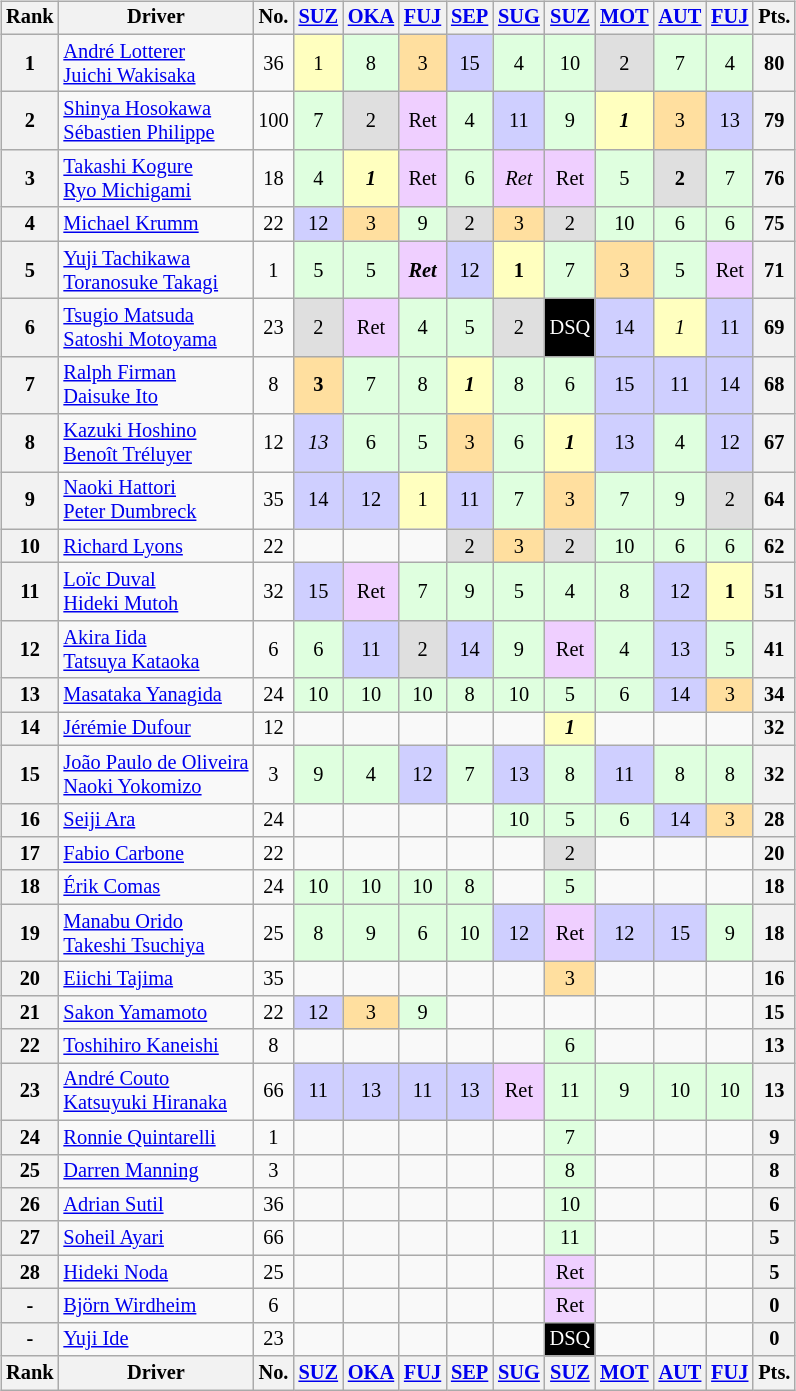<table>
<tr>
<td><br><table class="wikitable" style="font-size:85%; text-align:center">
<tr>
<th>Rank</th>
<th>Driver</th>
<th>No.</th>
<th><a href='#'>SUZ</a><br></th>
<th><a href='#'>OKA</a><br></th>
<th><a href='#'>FUJ</a><br></th>
<th><a href='#'>SEP</a><br></th>
<th><a href='#'>SUG</a><br></th>
<th><a href='#'>SUZ</a><br></th>
<th><a href='#'>MOT</a><br></th>
<th><a href='#'>AUT</a><br></th>
<th><a href='#'>FUJ</a><br></th>
<th>Pts.</th>
</tr>
<tr>
<th>1</th>
<td align="left"> <a href='#'>André Lotterer</a><br> <a href='#'>Juichi Wakisaka</a></td>
<td>36</td>
<td style="background:#FFFFBF;">1</td>
<td style="background:#DFFFDF;">8</td>
<td style="background:#FFDF9F;">3</td>
<td style="background:#CFCFFF;">15</td>
<td style="background:#DFFFDF;">4</td>
<td style="background:#DFFFDF;">10</td>
<td style="background:#DFDFDF;">2</td>
<td style="background:#DFFFDF;">7</td>
<td style="background:#DFFFDF;">4</td>
<th>80</th>
</tr>
<tr>
<th>2</th>
<td align="left"> <a href='#'>Shinya Hosokawa</a><br> <a href='#'>Sébastien Philippe</a></td>
<td>100</td>
<td style="background:#DFFFDF;">7</td>
<td style="background:#DFDFDF;">2</td>
<td style="background:#EFCFFF;">Ret</td>
<td style="background:#DFFFDF;">4</td>
<td style="background:#CFCFFF;">11</td>
<td style="background:#DFFFDF;">9</td>
<td style="background:#FFFFBF;"><strong><em>1</em></strong></td>
<td style="background:#FFDF9F;">3</td>
<td style="background:#CFCFFF;">13</td>
<th>79</th>
</tr>
<tr>
<th>3</th>
<td align="left"> <a href='#'>Takashi Kogure</a><br> <a href='#'>Ryo Michigami</a></td>
<td>18</td>
<td style="background:#DFFFDF;">4</td>
<td style="background:#FFFFBF;"><strong><em>1</em></strong></td>
<td style="background:#EFCFFF;">Ret</td>
<td style="background:#DFFFDF;">6</td>
<td style="background:#EFCFFF;"><em>Ret</em></td>
<td style="background:#EFCFFF;">Ret</td>
<td style="background:#DFFFDF;">5</td>
<td style="background:#DFDFDF;"><strong>2</strong></td>
<td style="background:#DFFFDF;">7</td>
<th>76</th>
</tr>
<tr>
<th>4</th>
<td align="left"> <a href='#'>Michael Krumm</a></td>
<td>22</td>
<td style="background:#CFCFFF;">12</td>
<td style="background:#FFDF9F;">3</td>
<td style="background:#DFFFDF;">9</td>
<td style="background:#DFDFDF;">2</td>
<td style="background:#FFDF9F;">3</td>
<td style="background:#DFDFDF;">2</td>
<td style="background:#DFFFDF;">10</td>
<td style="background:#DFFFDF;">6</td>
<td style="background:#DFFFDF;">6</td>
<th>75</th>
</tr>
<tr>
<th>5</th>
<td align="left"> <a href='#'>Yuji Tachikawa</a><br> <a href='#'>Toranosuke Takagi</a></td>
<td>1</td>
<td style="background:#DFFFDF;">5</td>
<td style="background:#DFFFDF;">5</td>
<td style="background:#EFCFFF;"><strong><em>Ret</em></strong></td>
<td style="background:#CFCFFF;">12</td>
<td style="background:#FFFFBF;"><strong>1</strong></td>
<td style="background:#DFFFDF;">7</td>
<td style="background:#FFDF9F;">3</td>
<td style="background:#DFFFDF;">5</td>
<td style="background:#EFCFFF;">Ret</td>
<th>71</th>
</tr>
<tr>
<th>6</th>
<td align="left"> <a href='#'>Tsugio Matsuda</a><br> <a href='#'>Satoshi Motoyama</a></td>
<td>23</td>
<td style="background:#DFDFDF;">2</td>
<td style="background:#EFCFFF;">Ret</td>
<td style="background:#DFFFDF;">4</td>
<td style="background:#DFFFDF;">5</td>
<td style="background:#DFDFDF;">2</td>
<td style="background:#000000; color:white">DSQ</td>
<td style="background:#CFCFFF;">14</td>
<td style="background:#FFFFBF;"><em>1</em></td>
<td style="background:#CFCFFF;">11</td>
<th>69</th>
</tr>
<tr>
<th>7</th>
<td align="left"> <a href='#'>Ralph Firman</a><br> <a href='#'>Daisuke Ito</a></td>
<td>8</td>
<td style="background:#FFDF9F;"><strong>3</strong></td>
<td style="background:#DFFFDF;">7</td>
<td style="background:#DFFFDF;">8</td>
<td style="background:#FFFFBF;"><strong><em>1</em></strong></td>
<td style="background:#DFFFDF;">8</td>
<td style="background:#DFFFDF;">6</td>
<td style="background:#CFCFFF;">15</td>
<td style="background:#CFCFFF;">11</td>
<td style="background:#CFCFFF;">14</td>
<th>68</th>
</tr>
<tr>
<th>8</th>
<td align="left"> <a href='#'>Kazuki Hoshino</a><br> <a href='#'>Benoît Tréluyer</a></td>
<td>12</td>
<td style="background:#CFCFFF;"><em>13</em></td>
<td style="background:#DFFFDF;">6</td>
<td style="background:#DFFFDF;">5</td>
<td style="background:#FFDF9F;">3</td>
<td style="background:#DFFFDF;">6</td>
<td style="background:#FFFFBF;"><strong><em>1</em></strong></td>
<td style="background:#CFCFFF;">13</td>
<td style="background:#DFFFDF;">4</td>
<td style="background:#CFCFFF;">12</td>
<th>67</th>
</tr>
<tr>
<th>9</th>
<td align="left"> <a href='#'>Naoki Hattori</a><br> <a href='#'>Peter Dumbreck</a></td>
<td>35</td>
<td style="background:#CFCFFF;">14</td>
<td style="background:#CFCFFF;">12</td>
<td style="background:#FFFFBF;">1</td>
<td style="background:#CFCFFF;">11</td>
<td style="background:#DFFFDF;">7</td>
<td style="background:#FFDF9F;">3</td>
<td style="background:#DFFFDF;">7</td>
<td style="background:#DFFFDF;">9</td>
<td style="background:#DFDFDF;">2</td>
<th>64</th>
</tr>
<tr>
<th>10</th>
<td align="left"> <a href='#'>Richard Lyons</a></td>
<td>22</td>
<td></td>
<td></td>
<td></td>
<td style="background:#DFDFDF;">2</td>
<td style="background:#FFDF9F;">3</td>
<td style="background:#DFDFDF;">2</td>
<td style="background:#DFFFDF;">10</td>
<td style="background:#DFFFDF;">6</td>
<td style="background:#DFFFDF;">6</td>
<th>62</th>
</tr>
<tr>
<th>11</th>
<td align="left"> <a href='#'>Loïc Duval</a><br> <a href='#'>Hideki Mutoh</a></td>
<td>32</td>
<td style="background:#CFCFFF;">15</td>
<td style="background:#EFCFFF;">Ret</td>
<td style="background:#DFFFDF;">7</td>
<td style="background:#DFFFDF;">9</td>
<td style="background:#DFFFDF;">5</td>
<td style="background:#DFFFDF;">4</td>
<td style="background:#DFFFDF;">8</td>
<td style="background:#CFCFFF;">12</td>
<td style="background:#FFFFBF;"><strong>1</strong></td>
<th>51</th>
</tr>
<tr>
<th>12</th>
<td align="left"> <a href='#'>Akira Iida</a><br> <a href='#'>Tatsuya Kataoka</a></td>
<td>6</td>
<td style="background:#DFFFDF;">6</td>
<td style="background:#CFCFFF;">11</td>
<td style="background:#DFDFDF;">2</td>
<td style="background:#CFCFFF;">14</td>
<td style="background:#DFFFDF;">9</td>
<td style="background:#EFCFFF;">Ret</td>
<td style="background:#DFFFDF;">4</td>
<td style="background:#CFCFFF;">13</td>
<td style="background:#DFFFDF;">5</td>
<th>41</th>
</tr>
<tr>
<th>13</th>
<td align="left"> <a href='#'>Masataka Yanagida</a></td>
<td>24</td>
<td style="background:#DFFFDF;">10</td>
<td style="background:#DFFFDF;">10</td>
<td style="background:#DFFFDF;">10</td>
<td style="background:#DFFFDF;">8</td>
<td style="background:#DFFFDF;">10</td>
<td style="background:#DFFFDF;">5</td>
<td style="background:#DFFFDF;">6</td>
<td style="background:#CFCFFF;">14</td>
<td style="background:#FFDF9F;">3</td>
<th>34</th>
</tr>
<tr>
<th>14</th>
<td align="left"> <a href='#'>Jérémie Dufour</a></td>
<td>12</td>
<td></td>
<td></td>
<td></td>
<td></td>
<td></td>
<td style="background:#FFFFBF;"><strong><em>1</em></strong></td>
<td></td>
<td></td>
<td></td>
<th>32</th>
</tr>
<tr>
<th>15</th>
<td align="left"> <a href='#'>João Paulo de Oliveira</a><br> <a href='#'>Naoki Yokomizo</a></td>
<td>3</td>
<td style="background:#DFFFDF;">9</td>
<td style="background:#DFFFDF;">4</td>
<td style="background:#CFCFFF;">12</td>
<td style="background:#DFFFDF;">7</td>
<td style="background:#CFCFFF;">13</td>
<td style="background:#DFFFDF;">8</td>
<td style="background:#CFCFFF;">11</td>
<td style="background:#DFFFDF;">8</td>
<td style="background:#DFFFDF;">8</td>
<th>32</th>
</tr>
<tr>
<th>16</th>
<td align="left"> <a href='#'>Seiji Ara</a></td>
<td>24</td>
<td></td>
<td></td>
<td></td>
<td></td>
<td style="background:#DFFFDF;">10</td>
<td style="background:#DFFFDF;">5</td>
<td style="background:#DFFFDF;">6</td>
<td style="background:#CFCFFF;">14</td>
<td style="background:#FFDF9F;">3</td>
<th>28</th>
</tr>
<tr>
<th>17</th>
<td align="left"> <a href='#'>Fabio Carbone</a></td>
<td>22</td>
<td></td>
<td></td>
<td></td>
<td></td>
<td></td>
<td style="background:#DFDFDF;">2</td>
<td></td>
<td></td>
<td></td>
<th>20</th>
</tr>
<tr>
<th>18</th>
<td align="left"> <a href='#'>Érik Comas</a></td>
<td>24</td>
<td style="background:#DFFFDF;">10</td>
<td style="background:#DFFFDF;">10</td>
<td style="background:#DFFFDF;">10</td>
<td style="background:#DFFFDF;">8</td>
<td></td>
<td style="background:#DFFFDF;">5</td>
<td></td>
<td></td>
<td></td>
<th>18</th>
</tr>
<tr>
<th>19</th>
<td align="left"> <a href='#'>Manabu Orido</a><br> <a href='#'>Takeshi Tsuchiya</a></td>
<td>25</td>
<td style="background:#DFFFDF;">8</td>
<td style="background:#DFFFDF;">9</td>
<td style="background:#DFFFDF;">6</td>
<td style="background:#DFFFDF;">10</td>
<td style="background:#CFCFFF;">12</td>
<td style="background:#EFCFFF;">Ret</td>
<td style="background:#CFCFFF;">12</td>
<td style="background:#CFCFFF;">15</td>
<td style="background:#DFFFDF;">9</td>
<th>18</th>
</tr>
<tr>
<th>20</th>
<td align="left"> <a href='#'>Eiichi Tajima</a></td>
<td>35</td>
<td></td>
<td></td>
<td></td>
<td></td>
<td></td>
<td style="background:#FFDF9F;">3</td>
<td></td>
<td></td>
<td></td>
<th>16</th>
</tr>
<tr>
<th>21</th>
<td align="left"> <a href='#'>Sakon Yamamoto</a></td>
<td>22</td>
<td style="background:#CFCFFF;">12</td>
<td style="background:#FFDF9F;">3</td>
<td style="background:#DFFFDF;">9</td>
<td></td>
<td></td>
<td></td>
<td></td>
<td></td>
<td></td>
<th>15</th>
</tr>
<tr>
<th>22</th>
<td align="left"> <a href='#'>Toshihiro Kaneishi</a></td>
<td>8</td>
<td></td>
<td></td>
<td></td>
<td></td>
<td></td>
<td style="background:#DFFFDF;">6</td>
<td></td>
<td></td>
<td></td>
<th>13</th>
</tr>
<tr>
<th>23</th>
<td align="left"> <a href='#'>André Couto</a><br> <a href='#'>Katsuyuki Hiranaka</a></td>
<td>66</td>
<td style="background:#CFCFFF;">11</td>
<td style="background:#CFCFFF;">13</td>
<td style="background:#CFCFFF;">11</td>
<td style="background:#CFCFFF;">13</td>
<td style="background:#EFCFFF;">Ret</td>
<td style="background:#DFFFDF;">11</td>
<td style="background:#DFFFDF;">9</td>
<td style="background:#DFFFDF;">10</td>
<td style="background:#DFFFDF;">10</td>
<th>13</th>
</tr>
<tr>
<th>24</th>
<td align="left"> <a href='#'>Ronnie Quintarelli</a></td>
<td>1</td>
<td></td>
<td></td>
<td></td>
<td></td>
<td></td>
<td style="background:#DFFFDF;">7</td>
<td></td>
<td></td>
<td></td>
<th>9</th>
</tr>
<tr>
<th>25</th>
<td align="left"> <a href='#'>Darren Manning</a></td>
<td>3</td>
<td></td>
<td></td>
<td></td>
<td></td>
<td></td>
<td style="background:#DFFFDF;">8</td>
<td></td>
<td></td>
<td></td>
<th>8</th>
</tr>
<tr>
<th>26</th>
<td align="left"> <a href='#'>Adrian Sutil</a></td>
<td>36</td>
<td></td>
<td></td>
<td></td>
<td></td>
<td></td>
<td style="background:#DFFFDF;">10</td>
<td></td>
<td></td>
<td></td>
<th>6</th>
</tr>
<tr>
<th>27</th>
<td align="left"> <a href='#'>Soheil Ayari</a></td>
<td>66</td>
<td></td>
<td></td>
<td></td>
<td></td>
<td></td>
<td style="background:#DFFFDF;">11</td>
<td></td>
<td></td>
<td></td>
<th>5</th>
</tr>
<tr>
<th>28</th>
<td align="left"> <a href='#'>Hideki Noda</a></td>
<td>25</td>
<td></td>
<td></td>
<td></td>
<td></td>
<td></td>
<td style="background:#EFCFFF;">Ret</td>
<td></td>
<td></td>
<td></td>
<th>5</th>
</tr>
<tr>
<th>-</th>
<td align="left"> <a href='#'>Björn Wirdheim</a></td>
<td>6</td>
<td></td>
<td></td>
<td></td>
<td></td>
<td></td>
<td style="background:#EFCFFF;">Ret</td>
<td></td>
<td></td>
<td></td>
<th>0</th>
</tr>
<tr>
<th>-</th>
<td align="left"> <a href='#'>Yuji Ide</a></td>
<td>23</td>
<td></td>
<td></td>
<td></td>
<td></td>
<td></td>
<td style="background:#000000; color:white">DSQ</td>
<td></td>
<td></td>
<td></td>
<th>0</th>
</tr>
<tr>
<th>Rank</th>
<th>Driver</th>
<th>No.</th>
<th><a href='#'>SUZ</a><br></th>
<th><a href='#'>OKA</a><br></th>
<th><a href='#'>FUJ</a><br></th>
<th><a href='#'>SEP</a><br></th>
<th><a href='#'>SUG</a><br></th>
<th><a href='#'>SUZ</a><br></th>
<th><a href='#'>MOT</a><br></th>
<th><a href='#'>AUT</a><br></th>
<th><a href='#'>FUJ</a><br></th>
<th>Pts.</th>
</tr>
</table>
</td>
<td valign="top"><br></td>
</tr>
</table>
